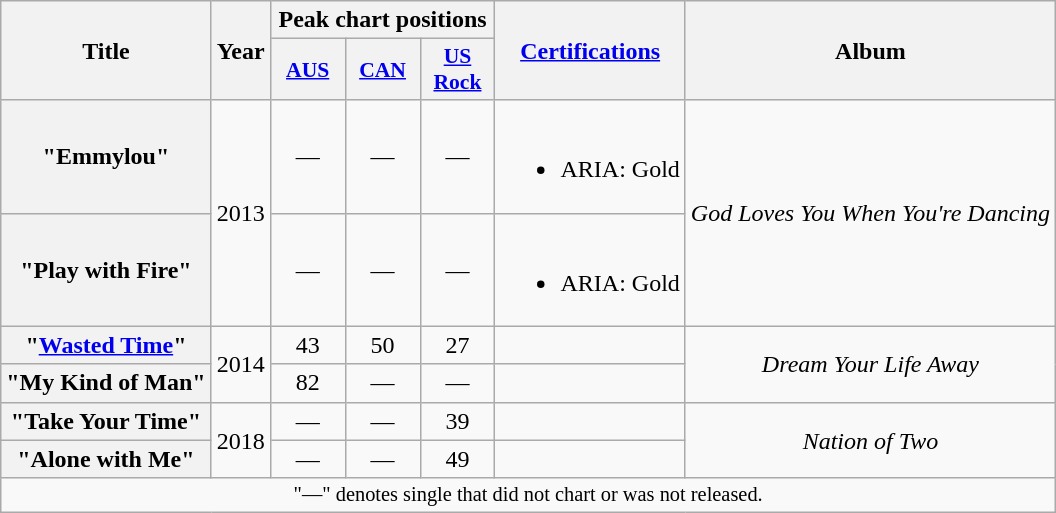<table class="wikitable plainrowheaders" style="text-align:center;">
<tr>
<th scope="col" rowspan="2">Title</th>
<th scope="col" rowspan="2">Year</th>
<th scope="col" colspan="3">Peak chart positions</th>
<th scope="col" rowspan="2"><a href='#'>Certifications</a></th>
<th scope="col" rowspan="2">Album</th>
</tr>
<tr>
<th scope="col" style="width:3em;font-size:90%;"><a href='#'>AUS</a><br></th>
<th scope="col" style="width:3em;font-size:90%;"><a href='#'>CAN</a><br></th>
<th scope="col" style="width:3em;font-size:90%;"><a href='#'>US<br>Rock</a><br></th>
</tr>
<tr>
<th scope="row">"Emmylou"</th>
<td rowspan="2">2013</td>
<td>—</td>
<td>—</td>
<td>—</td>
<td><br><ul><li>ARIA: Gold</li></ul></td>
<td rowspan="2"><em>God Loves You When You're Dancing</em></td>
</tr>
<tr>
<th scope="row">"Play with Fire"</th>
<td>—</td>
<td>—</td>
<td>—</td>
<td><br><ul><li>ARIA: Gold</li></ul></td>
</tr>
<tr>
<th scope="row">"<a href='#'>Wasted Time</a>"</th>
<td rowspan="2">2014</td>
<td>43</td>
<td>50</td>
<td>27</td>
<td></td>
<td rowspan="2"><em>Dream Your Life Away</em></td>
</tr>
<tr>
<th scope="row">"My Kind of Man"</th>
<td>82</td>
<td>—</td>
<td>—</td>
<td></td>
</tr>
<tr>
<th scope="row">"Take Your Time"</th>
<td rowspan="2">2018</td>
<td>—</td>
<td>—</td>
<td>39</td>
<td></td>
<td rowspan="2"><em>Nation of Two</em></td>
</tr>
<tr>
<th scope="row">"Alone with Me"</th>
<td>—</td>
<td>—</td>
<td>49</td>
<td></td>
</tr>
<tr>
<td colspan="24" style="font-size:85%">"—" denotes single that did not chart or was not released.</td>
</tr>
</table>
